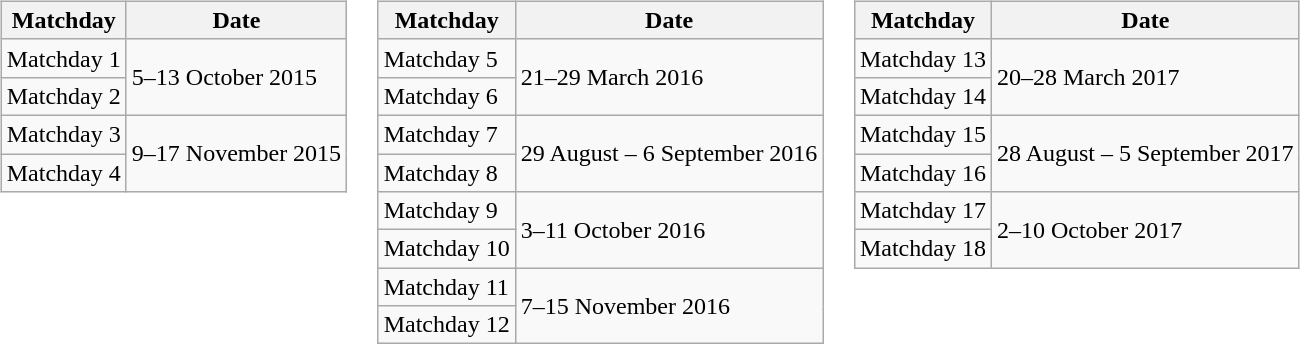<table>
<tr>
<td valign=top><br><table class="wikitable">
<tr>
<th>Matchday</th>
<th>Date</th>
</tr>
<tr>
<td>Matchday 1</td>
<td rowspan=2>5–13 October 2015</td>
</tr>
<tr>
<td>Matchday 2</td>
</tr>
<tr>
<td>Matchday 3</td>
<td rowspan=2>9–17 November 2015</td>
</tr>
<tr>
<td>Matchday 4</td>
</tr>
</table>
</td>
<td valign=top><br><table class="wikitable">
<tr>
<th>Matchday</th>
<th>Date</th>
</tr>
<tr>
<td>Matchday 5</td>
<td rowspan=2>21–29 March 2016</td>
</tr>
<tr>
<td>Matchday 6</td>
</tr>
<tr>
<td>Matchday 7</td>
<td rowspan=2>29 August – 6 September 2016</td>
</tr>
<tr>
<td>Matchday 8</td>
</tr>
<tr>
<td>Matchday 9</td>
<td rowspan=2>3–11 October 2016</td>
</tr>
<tr>
<td>Matchday 10</td>
</tr>
<tr>
<td>Matchday 11</td>
<td rowspan=2>7–15 November 2016</td>
</tr>
<tr>
<td>Matchday 12</td>
</tr>
</table>
</td>
<td valign=top><br><table class="wikitable">
<tr>
<th>Matchday</th>
<th>Date</th>
</tr>
<tr>
<td>Matchday 13</td>
<td rowspan=2>20–28 March 2017</td>
</tr>
<tr>
<td>Matchday 14</td>
</tr>
<tr>
<td>Matchday 15</td>
<td rowspan=2>28 August – 5 September 2017</td>
</tr>
<tr>
<td>Matchday 16</td>
</tr>
<tr>
<td>Matchday 17</td>
<td rowspan=2>2–10 October 2017</td>
</tr>
<tr>
<td>Matchday 18</td>
</tr>
</table>
</td>
</tr>
</table>
